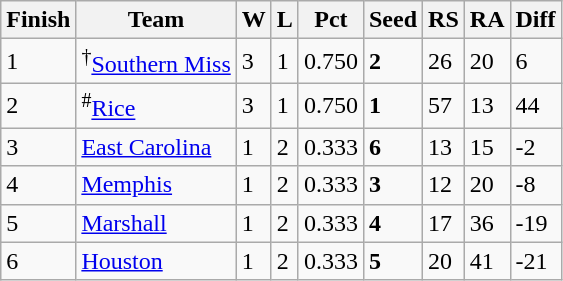<table class="wikitable sortable">
<tr>
<th>Finish</th>
<th>Team</th>
<th>W</th>
<th>L</th>
<th>Pct</th>
<th>Seed</th>
<th>RS</th>
<th>RA</th>
<th>Diff</th>
</tr>
<tr>
<td>1</td>
<td><sup>†</sup><a href='#'>Southern Miss</a></td>
<td>3</td>
<td>1</td>
<td>0.750</td>
<td><strong>2</strong></td>
<td>26</td>
<td>20</td>
<td>6</td>
</tr>
<tr>
<td>2</td>
<td><sup>#</sup><a href='#'>Rice</a></td>
<td>3</td>
<td>1</td>
<td>0.750</td>
<td><strong>1</strong></td>
<td>57</td>
<td>13</td>
<td>44</td>
</tr>
<tr>
<td>3</td>
<td><a href='#'>East Carolina</a></td>
<td>1</td>
<td>2</td>
<td>0.333</td>
<td><strong>6</strong></td>
<td>13</td>
<td>15</td>
<td>-2</td>
</tr>
<tr>
<td>4</td>
<td><a href='#'>Memphis</a></td>
<td>1</td>
<td>2</td>
<td>0.333</td>
<td><strong>3</strong></td>
<td>12</td>
<td>20</td>
<td>-8</td>
</tr>
<tr>
<td>5</td>
<td><a href='#'>Marshall</a></td>
<td>1</td>
<td>2</td>
<td>0.333</td>
<td><strong>4</strong></td>
<td>17</td>
<td>36</td>
<td>-19</td>
</tr>
<tr>
<td>6</td>
<td><a href='#'>Houston</a></td>
<td>1</td>
<td>2</td>
<td>0.333</td>
<td><strong>5</strong></td>
<td>20</td>
<td>41</td>
<td>-21</td>
</tr>
</table>
